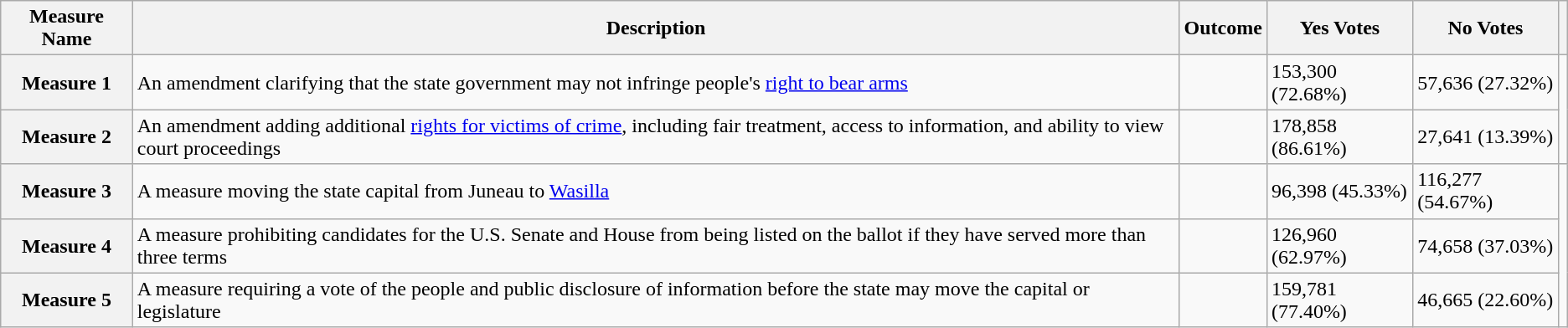<table class="wikitable sortable plainrowheaders">
<tr>
<th scope=col>Measure Name</th>
<th scope=col>Description</th>
<th scope=col>Outcome</th>
<th scope=col>Yes Votes</th>
<th scope=col>No Votes</th>
<th scope=col class=unsortable></th>
</tr>
<tr>
<th scope=row>Measure 1</th>
<td>An amendment clarifying that the state government may not infringe people's <a href='#'>right to bear arms</a></td>
<td></td>
<td>153,300 (72.68%)</td>
<td>57,636 (27.32%)</td>
<td rowspan=2></td>
</tr>
<tr>
<th scope=row>Measure 2</th>
<td>An amendment adding additional <a href='#'>rights for victims of crime</a>, including fair treatment, access to information, and ability to view court proceedings</td>
<td></td>
<td>178,858 (86.61%)</td>
<td>27,641 (13.39%)</td>
</tr>
<tr>
<th scope=row>Measure 3</th>
<td>A measure moving the state capital from Juneau to <a href='#'>Wasilla</a></td>
<td></td>
<td>96,398 (45.33%)</td>
<td>116,277 (54.67%)</td>
<td rowspan=3></td>
</tr>
<tr>
<th scope=row>Measure 4</th>
<td>A measure prohibiting candidates for the U.S. Senate and House from being listed on the ballot if they have served more than three terms</td>
<td></td>
<td>126,960 (62.97%)</td>
<td>74,658 (37.03%)</td>
</tr>
<tr>
<th scope=row>Measure 5</th>
<td>A measure requiring a vote of the people and public disclosure of information before the state may move the capital or legislature</td>
<td></td>
<td>159,781 (77.40%)</td>
<td>46,665 (22.60%)</td>
</tr>
</table>
